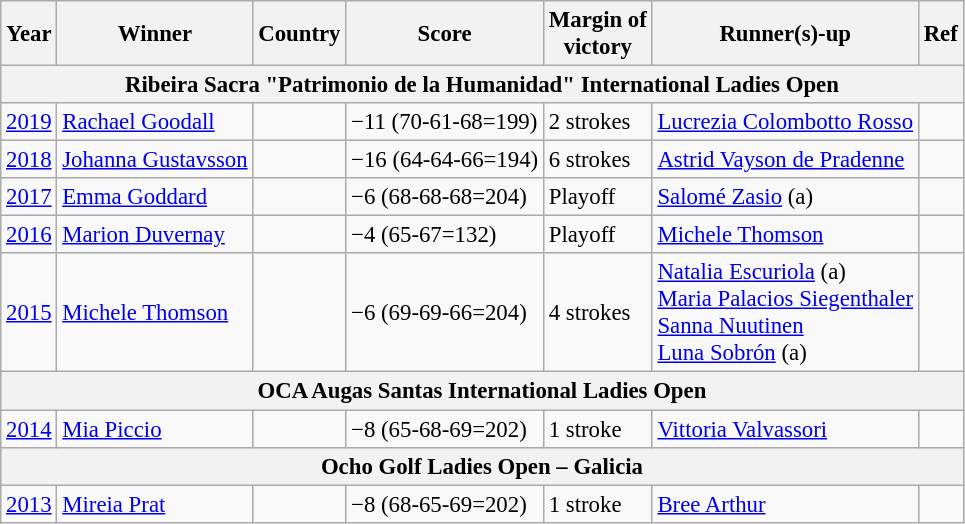<table class=wikitable style="font-size:95%">
<tr>
<th>Year</th>
<th>Winner</th>
<th>Country</th>
<th>Score</th>
<th>Margin of<br>victory</th>
<th>Runner(s)-up</th>
<th>Ref</th>
</tr>
<tr>
<th colspan=9 align=center>Ribeira Sacra "Patrimonio de la Humanidad" International Ladies Open</th>
</tr>
<tr>
<td align=center><a href='#'>2019</a></td>
<td><a href='#'>Rachael Goodall</a></td>
<td></td>
<td>−11 (70-61-68=199)</td>
<td>2 strokes</td>
<td> <a href='#'>Lucrezia Colombotto Rosso</a></td>
<td></td>
</tr>
<tr>
<td align=center><a href='#'>2018</a></td>
<td><a href='#'>Johanna Gustavsson</a></td>
<td></td>
<td>−16 (64-64-66=194)</td>
<td>6 strokes</td>
<td> <a href='#'>Astrid Vayson de Pradenne</a></td>
<td></td>
</tr>
<tr>
<td align=center><a href='#'>2017</a></td>
<td><a href='#'>Emma Goddard</a></td>
<td></td>
<td>−6 (68-68-68=204)</td>
<td>Playoff</td>
<td> <a href='#'>Salomé Zasio</a> (a)</td>
<td></td>
</tr>
<tr>
<td align=center><a href='#'>2016</a></td>
<td><a href='#'>Marion Duvernay</a></td>
<td></td>
<td>−4 (65-67=132)</td>
<td>Playoff</td>
<td> <a href='#'>Michele Thomson</a></td>
<td></td>
</tr>
<tr>
<td align=center><a href='#'>2015</a></td>
<td><a href='#'>Michele Thomson</a></td>
<td></td>
<td>−6 (69-69-66=204)</td>
<td>4 strokes</td>
<td> <a href='#'>Natalia Escuriola</a> (a)<br> <a href='#'>Maria Palacios Siegenthaler</a><br> <a href='#'>Sanna Nuutinen</a><br> <a href='#'>Luna Sobrón</a> (a)</td>
<td></td>
</tr>
<tr>
<th colspan=9 align=center>OCA Augas Santas International Ladies Open</th>
</tr>
<tr>
<td align=center><a href='#'>2014</a></td>
<td><a href='#'>Mia Piccio</a></td>
<td></td>
<td>−8 (65-68-69=202)</td>
<td>1 stroke</td>
<td> <a href='#'>Vittoria Valvassori</a></td>
<td></td>
</tr>
<tr>
<th colspan=9 align=center>Ocho Golf Ladies Open – Galicia</th>
</tr>
<tr>
<td align=center><a href='#'>2013</a></td>
<td><a href='#'>Mireia Prat</a></td>
<td></td>
<td>−8 (68-65-69=202)</td>
<td>1 stroke</td>
<td> <a href='#'>Bree Arthur</a></td>
<td></td>
</tr>
</table>
